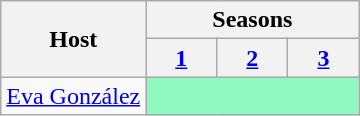<table class="wikitable">
<tr>
<th rowspan="2">Host</th>
<th colspan="3">Seasons</th>
</tr>
<tr>
<th width="40"><a href='#'>1</a></th>
<th width="40"><a href='#'>2</a></th>
<th width="40"><a href='#'>3</a></th>
</tr>
<tr>
<td><a href='#'>Eva González</a></td>
<td colspan="3" bgcolor="#8ff7c0"></td>
</tr>
</table>
